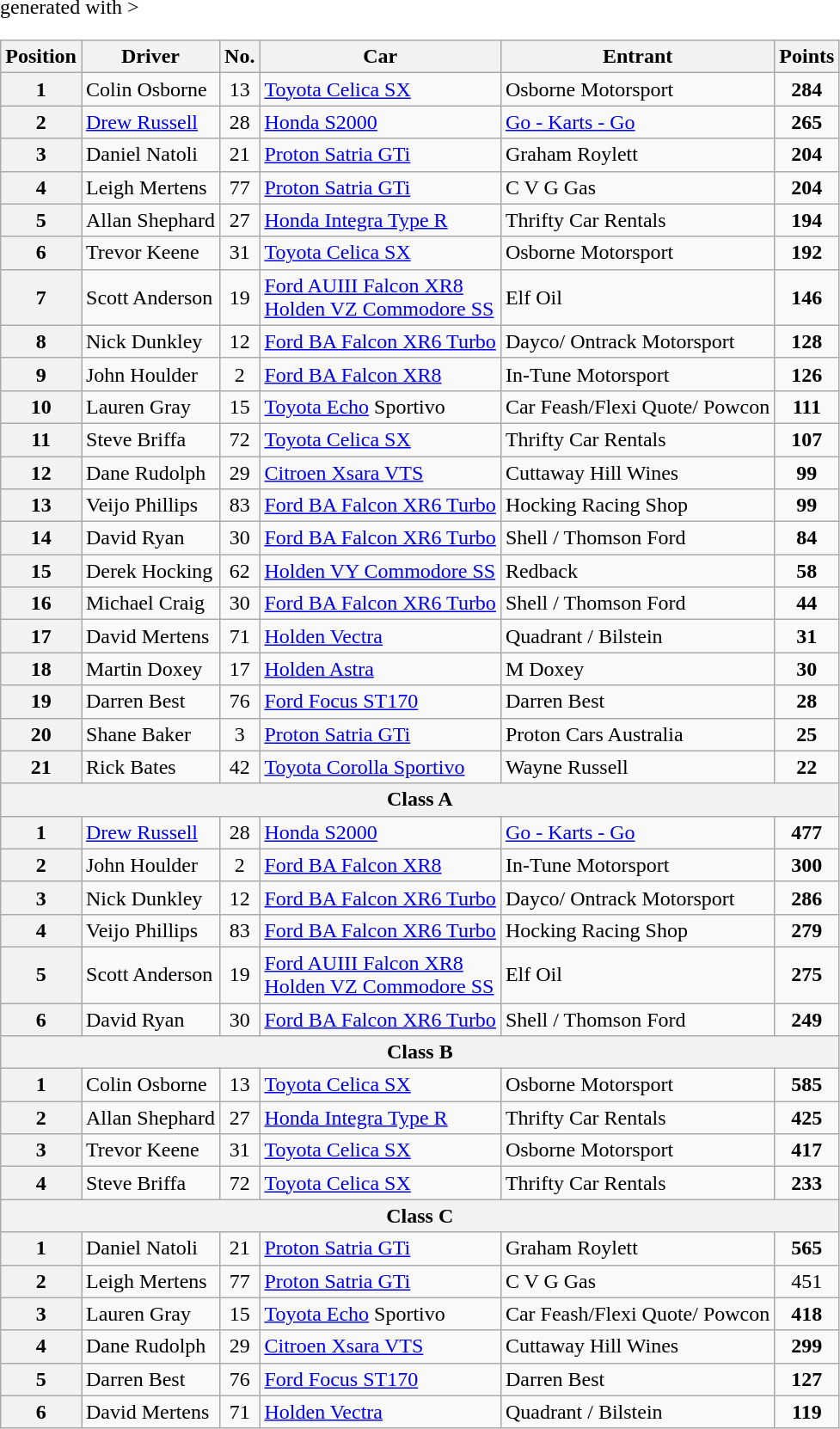<table class="wikitable" <hiddentext>generated with >
<tr>
<th>Position</th>
<th>Driver</th>
<th>No.</th>
<th>Car</th>
<th>Entrant</th>
<th>Points</th>
</tr>
<tr>
<th>1</th>
<td>Colin Osborne</td>
<td align="center">13</td>
<td><a href='#'>Toyota Celica SX</a></td>
<td>Osborne Motorsport</td>
<td align="center"><strong>284</strong></td>
</tr>
<tr>
<th>2</th>
<td><a href='#'>Drew Russell</a></td>
<td align="center">28</td>
<td><a href='#'>Honda S2000</a></td>
<td><a href='#'>Go - Karts - Go</a></td>
<td align="center"><strong>265</strong></td>
</tr>
<tr>
<th>3</th>
<td>Daniel Natoli</td>
<td align="center">21</td>
<td><a href='#'>Proton Satria GTi</a></td>
<td>Graham Roylett</td>
<td align="center"><strong>204</strong></td>
</tr>
<tr>
<th>4</th>
<td>Leigh Mertens</td>
<td align="center">77</td>
<td><a href='#'>Proton Satria GTi</a></td>
<td>C V G Gas</td>
<td align="center"><strong>204</strong></td>
</tr>
<tr>
<th>5</th>
<td>Allan Shephard</td>
<td align="center">27</td>
<td><a href='#'>Honda Integra Type R</a></td>
<td>Thrifty Car Rentals</td>
<td align="center"><strong>194</strong></td>
</tr>
<tr>
<th>6</th>
<td>Trevor Keene</td>
<td align="center">31</td>
<td><a href='#'>Toyota Celica SX</a></td>
<td>Osborne Motorsport</td>
<td align="center"><strong>192</strong></td>
</tr>
<tr>
<th>7</th>
<td>Scott Anderson</td>
<td align="center">19</td>
<td><a href='#'>Ford AUIII Falcon XR8</a><br> <a href='#'>Holden VZ Commodore SS</a></td>
<td>Elf Oil</td>
<td align="center"><strong>146</strong></td>
</tr>
<tr>
<th>8</th>
<td>Nick Dunkley</td>
<td align="center">12</td>
<td><a href='#'>Ford BA Falcon XR6 Turbo</a></td>
<td>Dayco/ Ontrack Motorsport</td>
<td align="center"><strong>128</strong></td>
</tr>
<tr>
<th>9</th>
<td>John Houlder</td>
<td align="center">2</td>
<td><a href='#'>Ford BA Falcon XR8</a></td>
<td>In-Tune Motorsport</td>
<td align="center"><strong>126</strong></td>
</tr>
<tr>
<th>10</th>
<td>Lauren Gray</td>
<td align="center">15</td>
<td><a href='#'>Toyota Echo</a> Sportivo</td>
<td>Car Feash/Flexi Quote/ Powcon</td>
<td align="center"><strong>111</strong></td>
</tr>
<tr>
<th>11</th>
<td>Steve Briffa</td>
<td align="center">72</td>
<td><a href='#'>Toyota Celica SX</a></td>
<td>Thrifty Car Rentals</td>
<td align="center"><strong>107</strong></td>
</tr>
<tr>
<th>12</th>
<td>Dane Rudolph</td>
<td align="center">29</td>
<td><a href='#'>Citroen Xsara VTS</a></td>
<td>Cuttaway Hill Wines</td>
<td align="center"><strong>99</strong></td>
</tr>
<tr>
<th>13</th>
<td>Veijo Phillips</td>
<td align="center">83</td>
<td><a href='#'>Ford BA Falcon XR6 Turbo</a></td>
<td>Hocking Racing Shop</td>
<td align="center"><strong>99</strong></td>
</tr>
<tr>
<th>14</th>
<td>David Ryan</td>
<td align="center">30</td>
<td><a href='#'>Ford BA Falcon XR6 Turbo</a></td>
<td>Shell / Thomson Ford</td>
<td align="center"><strong>84</strong></td>
</tr>
<tr>
<th>15</th>
<td>Derek Hocking</td>
<td align="center">62</td>
<td><a href='#'>Holden VY Commodore SS</a></td>
<td>Redback</td>
<td align="center"><strong>58</strong></td>
</tr>
<tr>
<th>16</th>
<td>Michael Craig</td>
<td align="center">30</td>
<td><a href='#'>Ford BA Falcon XR6 Turbo</a></td>
<td>Shell / Thomson Ford</td>
<td align="center"><strong>44</strong></td>
</tr>
<tr>
<th>17</th>
<td>David Mertens</td>
<td align="center">71</td>
<td><a href='#'>Holden Vectra</a></td>
<td>Quadrant / Bilstein</td>
<td align="center"><strong>31</strong></td>
</tr>
<tr>
<th>18</th>
<td>Martin Doxey</td>
<td align="center">17</td>
<td><a href='#'>Holden Astra</a></td>
<td>M Doxey</td>
<td align="center"><strong>30</strong></td>
</tr>
<tr>
<th>19</th>
<td>Darren Best</td>
<td align="center">76</td>
<td><a href='#'>Ford Focus ST170</a></td>
<td>Darren Best</td>
<td align="center"><strong>28</strong></td>
</tr>
<tr>
<th>20</th>
<td>Shane Baker</td>
<td align="center">3</td>
<td><a href='#'>Proton Satria GTi</a></td>
<td>Proton Cars Australia</td>
<td align="center"><strong>25</strong></td>
</tr>
<tr>
<th>21</th>
<td>Rick Bates</td>
<td align="center">42</td>
<td><a href='#'>Toyota Corolla Sportivo</a></td>
<td>Wayne Russell</td>
<td align="center"><strong>22</strong></td>
</tr>
<tr>
<th colspan=6>Class A</th>
</tr>
<tr>
<th>1</th>
<td><a href='#'>Drew Russell</a></td>
<td align="center">28</td>
<td><a href='#'>Honda S2000</a></td>
<td><a href='#'>Go - Karts - Go</a></td>
<td align="center"><strong>477</strong></td>
</tr>
<tr>
<th>2</th>
<td>John Houlder</td>
<td align="center">2</td>
<td><a href='#'>Ford BA Falcon XR8</a></td>
<td>In-Tune Motorsport</td>
<td align="center"><strong>300</strong></td>
</tr>
<tr>
<th>3</th>
<td>Nick Dunkley</td>
<td align="center">12</td>
<td><a href='#'>Ford BA Falcon XR6 Turbo</a></td>
<td>Dayco/ Ontrack Motorsport</td>
<td align="center"><strong>286</strong></td>
</tr>
<tr>
<th>4</th>
<td>Veijo Phillips</td>
<td align="center">83</td>
<td><a href='#'>Ford BA Falcon XR6 Turbo</a></td>
<td>Hocking Racing Shop</td>
<td align="center"><strong>279</strong></td>
</tr>
<tr>
<th>5</th>
<td>Scott Anderson</td>
<td align="center">19</td>
<td><a href='#'>Ford AUIII Falcon XR8</a><br> <a href='#'>Holden VZ Commodore SS</a></td>
<td>Elf Oil</td>
<td align="center"><strong>275</strong></td>
</tr>
<tr>
<th>6</th>
<td>David Ryan</td>
<td align="center">30</td>
<td><a href='#'>Ford BA Falcon XR6 Turbo</a></td>
<td>Shell / Thomson Ford</td>
<td align="center"><strong>249</strong></td>
</tr>
<tr>
<th colspan=6>Class B</th>
</tr>
<tr>
<th>1</th>
<td>Colin Osborne</td>
<td align="center">13</td>
<td><a href='#'>Toyota Celica SX</a></td>
<td>Osborne Motorsport</td>
<td align="center"><strong>585</strong></td>
</tr>
<tr>
<th>2</th>
<td>Allan Shephard</td>
<td align="center">27</td>
<td><a href='#'>Honda Integra Type R</a></td>
<td>Thrifty Car Rentals</td>
<td align="center"><strong>425</strong></td>
</tr>
<tr>
<th>3</th>
<td>Trevor Keene</td>
<td align="center">31</td>
<td><a href='#'>Toyota Celica SX</a></td>
<td>Osborne Motorsport</td>
<td align="center"><strong>417</strong></td>
</tr>
<tr>
<th>4</th>
<td>Steve Briffa</td>
<td align="center">72</td>
<td><a href='#'>Toyota Celica SX</a></td>
<td>Thrifty Car Rentals</td>
<td align="center"><strong>233</strong></td>
</tr>
<tr>
<th colspan=6>Class C</th>
</tr>
<tr>
<th>1</th>
<td>Daniel Natoli</td>
<td align="center">21</td>
<td><a href='#'>Proton Satria GTi</a></td>
<td>Graham Roylett</td>
<td align="center"><strong>565</strong></td>
</tr>
<tr>
<th>2</th>
<td>Leigh Mertens</td>
<td align="center">77</td>
<td><a href='#'>Proton Satria GTi</a></td>
<td>C V G Gas</td>
<td align="center">451</td>
</tr>
<tr>
<th>3</th>
<td>Lauren Gray</td>
<td align="center">15</td>
<td><a href='#'>Toyota Echo</a> Sportivo</td>
<td>Car Feash/Flexi Quote/ Powcon</td>
<td align="center"><strong>418</strong></td>
</tr>
<tr>
<th>4</th>
<td>Dane Rudolph</td>
<td align="center">29</td>
<td><a href='#'>Citroen Xsara VTS</a></td>
<td>Cuttaway Hill Wines</td>
<td align="center"><strong>299</strong></td>
</tr>
<tr>
<th>5</th>
<td>Darren Best</td>
<td align="center">76</td>
<td><a href='#'>Ford Focus ST170</a></td>
<td>Darren Best</td>
<td align="center"><strong>127</strong></td>
</tr>
<tr>
<th>6</th>
<td>David Mertens</td>
<td align="center">71</td>
<td><a href='#'>Holden Vectra</a></td>
<td>Quadrant / Bilstein</td>
<td align="center"><strong>119</strong></td>
</tr>
</table>
